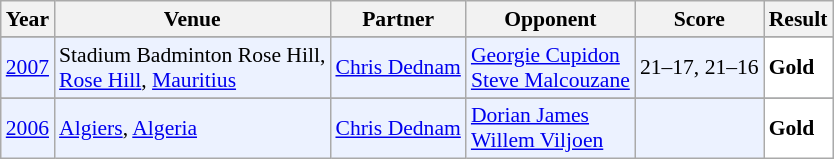<table class="sortable wikitable" style="font-size: 90%;">
<tr>
<th>Year</th>
<th>Venue</th>
<th>Partner</th>
<th>Opponent</th>
<th>Score</th>
<th>Result</th>
</tr>
<tr>
</tr>
<tr style="background:#ECF2FF">
<td align="center"><a href='#'>2007</a></td>
<td align="left">Stadium Badminton Rose Hill,<br><a href='#'>Rose Hill</a>, <a href='#'>Mauritius</a></td>
<td align="left"> <a href='#'>Chris Dednam</a></td>
<td align="left"> <a href='#'>Georgie Cupidon</a><br> <a href='#'>Steve Malcouzane</a></td>
<td align="left">21–17, 21–16</td>
<td style="text-align:left; background:white"> <strong>Gold</strong></td>
</tr>
<tr>
</tr>
<tr style="background:#ECF2FF">
<td align="center"><a href='#'>2006</a></td>
<td align="left"><a href='#'>Algiers</a>, <a href='#'>Algeria</a></td>
<td align="left"> <a href='#'>Chris Dednam</a></td>
<td align="left"> <a href='#'>Dorian James</a><br> <a href='#'>Willem Viljoen</a></td>
<td align="left"></td>
<td style="text-align:left; background:white"> <strong>Gold</strong></td>
</tr>
</table>
